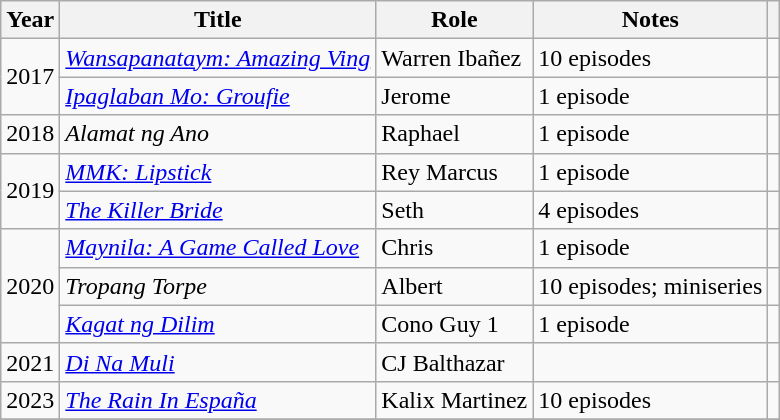<table class="wikitable plainrowheaders">
<tr>
<th scope="col">Year</th>
<th scope="col">Title</th>
<th scope="col">Role</th>
<th scope="col" class="unsortable">Notes</th>
<th scope="col" class="unsortable"></th>
</tr>
<tr>
<td rowspan="2">2017</td>
<td><em><a href='#'>Wansapanataym: Amazing Ving</a></em></td>
<td>Warren Ibañez</td>
<td>10 episodes</td>
<td></td>
</tr>
<tr>
<td><em><a href='#'>Ipaglaban Mo: Groufie</a></em></td>
<td>Jerome</td>
<td>1 episode</td>
<td></td>
</tr>
<tr>
<td>2018</td>
<td><em>Alamat ng Ano</em></td>
<td>Raphael</td>
<td>1 episode</td>
</tr>
<tr>
<td rowspan="2">2019</td>
<td><em><a href='#'>MMK: Lipstick</a></em></td>
<td>Rey Marcus</td>
<td>1 episode</td>
<td></td>
</tr>
<tr>
<td><em><a href='#'>The Killer Bride</a></em></td>
<td>Seth</td>
<td>4 episodes</td>
<td></td>
</tr>
<tr>
<td rowspan="3">2020</td>
<td><em><a href='#'>Maynila: A Game Called Love</a></em></td>
<td>Chris</td>
<td>1 episode</td>
<td></td>
</tr>
<tr>
<td><em>Tropang Torpe</em></td>
<td>Albert</td>
<td>10 episodes; miniseries</td>
<td></td>
</tr>
<tr>
<td><em><a href='#'>Kagat ng Dilim</a> </em></td>
<td>Cono Guy 1</td>
<td>1 episode</td>
<td></td>
</tr>
<tr>
<td>2021</td>
<td><em><a href='#'>Di Na Muli</a></em></td>
<td>CJ Balthazar</td>
<td></td>
<td></td>
</tr>
<tr>
<td>2023</td>
<td><em><a href='#'>The Rain In España</a></em></td>
<td>Kalix Martinez</td>
<td>10 episodes</td>
<td></td>
</tr>
<tr>
</tr>
</table>
